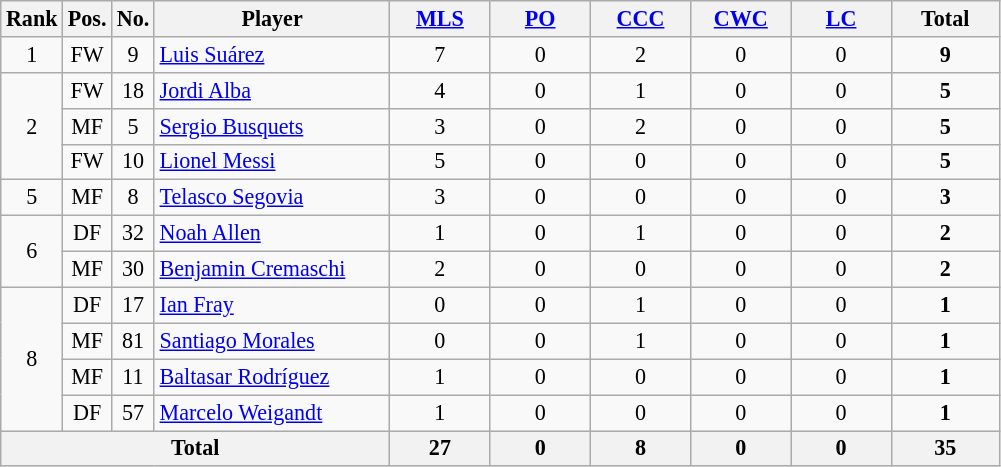<table class="wikitable sortable nowrap" style="text-align:center; font-size:92%;">
<tr>
<th>Rank</th>
<th>Pos.</th>
<th>No.</th>
<th width=150>Player</th>
<th width=60><a href='#'>MLS</a></th>
<th width=60><a href='#'>PO</a></th>
<th width=60><a href='#'>CCC</a></th>
<th width=60><a href='#'>CWC</a></th>
<th width=60><a href='#'>LC</a></th>
<th width=65>Total</th>
</tr>
<tr>
<td>1</td>
<td>FW</td>
<td>9</td>
<td style="text-align:left"> <a href='#'>Luis Suárez</a></td>
<td>7</td>
<td>0</td>
<td>2</td>
<td>0</td>
<td>0</td>
<td><strong>9</strong></td>
</tr>
<tr>
<td rowspan="3">2</td>
<td>FW</td>
<td>18</td>
<td style="text-align:left"> <a href='#'>Jordi Alba</a></td>
<td>4</td>
<td>0</td>
<td>1</td>
<td>0</td>
<td>0</td>
<td><strong>5</strong></td>
</tr>
<tr>
<td>MF</td>
<td>5</td>
<td style="text-align:left"> <a href='#'>Sergio Busquets</a></td>
<td>3</td>
<td>0</td>
<td>2</td>
<td>0</td>
<td>0</td>
<td><strong>5</strong></td>
</tr>
<tr>
<td>FW</td>
<td>10</td>
<td style="text-align:left"> <a href='#'>Lionel Messi</a></td>
<td>5</td>
<td>0</td>
<td>0</td>
<td>0</td>
<td>0</td>
<td><strong>5</strong></td>
</tr>
<tr>
<td rowspan="1">5</td>
<td>MF</td>
<td>8</td>
<td style="text-align:left"> <a href='#'>Telasco Segovia</a></td>
<td>3</td>
<td>0</td>
<td>0</td>
<td>0</td>
<td>0</td>
<td><strong>3</strong></td>
</tr>
<tr>
<td rowspan="2">6</td>
<td>DF</td>
<td>32</td>
<td style="text-align:left"> <a href='#'>Noah Allen</a></td>
<td>1</td>
<td>0</td>
<td>1</td>
<td>0</td>
<td>0</td>
<td><strong>2</strong></td>
</tr>
<tr>
<td>MF</td>
<td>30</td>
<td style="text-align:left"> <a href='#'>Benjamin Cremaschi</a></td>
<td>2</td>
<td>0</td>
<td>0</td>
<td>0</td>
<td>0</td>
<td><strong>2</strong></td>
</tr>
<tr>
<td rowspan="4">8</td>
<td>DF</td>
<td>17</td>
<td style="text-align:left"> <a href='#'>Ian Fray</a></td>
<td>0</td>
<td>0</td>
<td>1</td>
<td>0</td>
<td>0</td>
<td><strong>1</strong></td>
</tr>
<tr>
<td>MF</td>
<td>81</td>
<td style="text-align:left"> <a href='#'>Santiago Morales</a></td>
<td>0</td>
<td>0</td>
<td>1</td>
<td>0</td>
<td>0</td>
<td><strong>1</strong></td>
</tr>
<tr>
<td>MF</td>
<td>11</td>
<td style="text-align:left"> <a href='#'>Baltasar Rodríguez</a></td>
<td>1</td>
<td>0</td>
<td>0</td>
<td>0</td>
<td>0</td>
<td><strong>1</strong></td>
</tr>
<tr>
<td>DF</td>
<td>57</td>
<td style="text-align:left"> <a href='#'>Marcelo Weigandt</a></td>
<td>1</td>
<td>0</td>
<td>0</td>
<td>0</td>
<td>0</td>
<td><strong>1</strong></td>
</tr>
<tr>
<th colspan="4">Total</th>
<th>27</th>
<th>0</th>
<th>8</th>
<th>0</th>
<th>0</th>
<th>35</th>
</tr>
</table>
